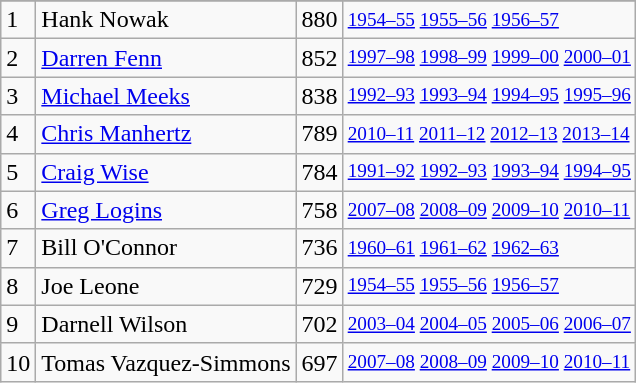<table class="wikitable">
<tr>
</tr>
<tr>
<td>1</td>
<td>Hank Nowak</td>
<td>880</td>
<td style="font-size:80%;"><a href='#'>1954–55</a> <a href='#'>1955–56</a> <a href='#'>1956–57</a></td>
</tr>
<tr>
<td>2</td>
<td><a href='#'>Darren Fenn</a></td>
<td>852</td>
<td style="font-size:80%;"><a href='#'>1997–98</a> <a href='#'>1998–99</a> <a href='#'>1999–00</a> <a href='#'>2000–01</a></td>
</tr>
<tr>
<td>3</td>
<td><a href='#'>Michael Meeks</a></td>
<td>838</td>
<td style="font-size:80%;"><a href='#'>1992–93</a> <a href='#'>1993–94</a> <a href='#'>1994–95</a> <a href='#'>1995–96</a></td>
</tr>
<tr>
<td>4</td>
<td><a href='#'>Chris Manhertz</a></td>
<td>789</td>
<td style="font-size:80%;"><a href='#'>2010–11</a> <a href='#'>2011–12</a> <a href='#'>2012–13</a> <a href='#'>2013–14</a></td>
</tr>
<tr>
<td>5</td>
<td><a href='#'>Craig Wise</a></td>
<td>784</td>
<td style="font-size:80%;"><a href='#'>1991–92</a> <a href='#'>1992–93</a> <a href='#'>1993–94</a> <a href='#'>1994–95</a></td>
</tr>
<tr>
<td>6</td>
<td><a href='#'>Greg Logins</a></td>
<td>758</td>
<td style="font-size:80%;"><a href='#'>2007–08</a> <a href='#'>2008–09</a> <a href='#'>2009–10</a> <a href='#'>2010–11</a></td>
</tr>
<tr>
<td>7</td>
<td>Bill O'Connor</td>
<td>736</td>
<td style="font-size:80%;"><a href='#'>1960–61</a> <a href='#'>1961–62</a> <a href='#'>1962–63</a></td>
</tr>
<tr>
<td>8</td>
<td>Joe Leone</td>
<td>729</td>
<td style="font-size:80%;"><a href='#'>1954–55</a> <a href='#'>1955–56</a> <a href='#'>1956–57</a></td>
</tr>
<tr>
<td>9</td>
<td>Darnell Wilson</td>
<td>702</td>
<td style="font-size:80%;"><a href='#'>2003–04</a> <a href='#'>2004–05</a> <a href='#'>2005–06</a> <a href='#'>2006–07</a></td>
</tr>
<tr>
<td>10</td>
<td>Tomas Vazquez-Simmons</td>
<td>697</td>
<td style="font-size:80%;"><a href='#'>2007–08</a> <a href='#'>2008–09</a> <a href='#'>2009–10</a> <a href='#'>2010–11</a></td>
</tr>
</table>
